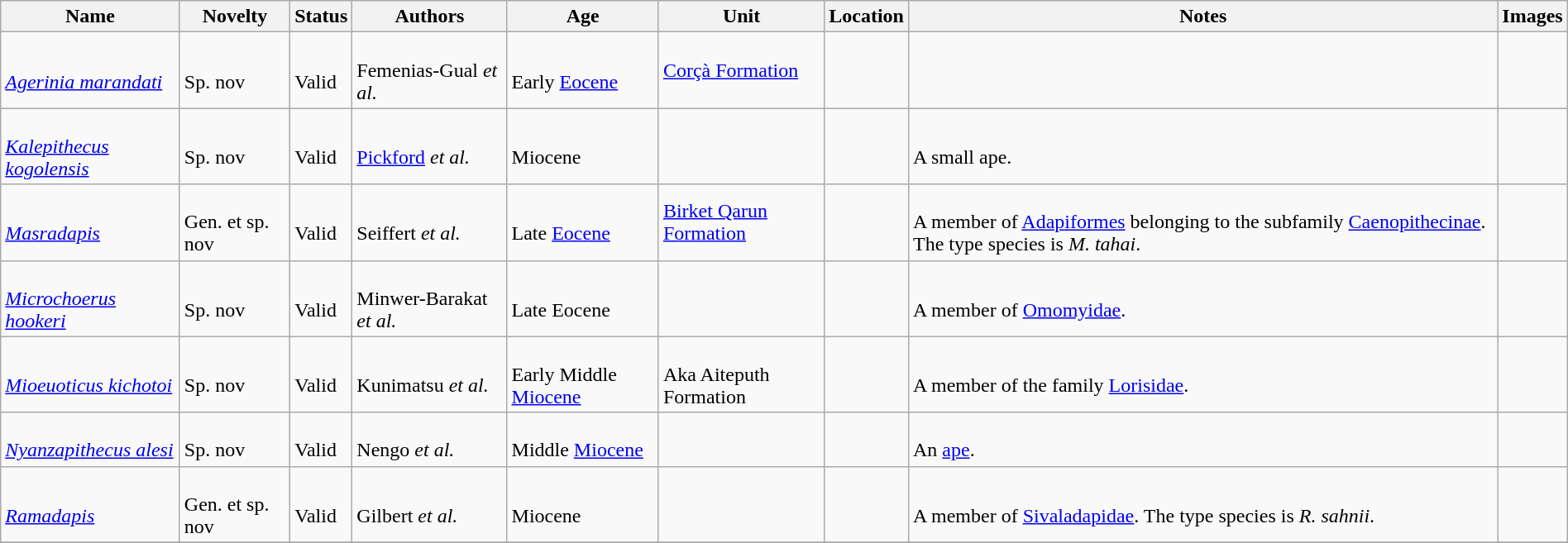<table class="wikitable sortable" align="center" width="100%">
<tr>
<th>Name</th>
<th>Novelty</th>
<th>Status</th>
<th>Authors</th>
<th>Age</th>
<th>Unit</th>
<th>Location</th>
<th>Notes</th>
<th>Images</th>
</tr>
<tr>
<td><br><em><a href='#'>Agerinia marandati</a></em></td>
<td><br>Sp. nov</td>
<td><br>Valid</td>
<td><br>Femenias-Gual <em>et al.</em></td>
<td><br>Early <a href='#'>Eocene</a></td>
<td><a href='#'>Corçà Formation</a></td>
<td><br></td>
<td></td>
<td></td>
</tr>
<tr>
<td><br><em><a href='#'>Kalepithecus kogolensis</a></em></td>
<td><br>Sp. nov</td>
<td><br>Valid</td>
<td><br><a href='#'>Pickford</a> <em>et al.</em></td>
<td><br>Miocene</td>
<td></td>
<td><br></td>
<td><br>A small ape.</td>
<td></td>
</tr>
<tr>
<td><br><em><a href='#'>Masradapis</a></em></td>
<td><br>Gen. et sp. nov</td>
<td><br>Valid</td>
<td><br>Seiffert <em>et al.</em></td>
<td><br>Late <a href='#'>Eocene</a></td>
<td><a href='#'>Birket Qarun Formation</a></td>
<td><br></td>
<td><br>A member of <a href='#'>Adapiformes</a> belonging to the subfamily <a href='#'>Caenopithecinae</a>. The type species is <em>M. tahai</em>.</td>
<td></td>
</tr>
<tr>
<td><br><em><a href='#'>Microchoerus hookeri</a></em></td>
<td><br>Sp. nov</td>
<td><br>Valid</td>
<td><br>Minwer-Barakat <em>et al.</em></td>
<td><br>Late Eocene</td>
<td></td>
<td><br></td>
<td><br>A member of <a href='#'>Omomyidae</a>.</td>
<td></td>
</tr>
<tr>
<td><br><em><a href='#'>Mioeuoticus kichotoi</a></em></td>
<td><br>Sp. nov</td>
<td><br>Valid</td>
<td><br>Kunimatsu <em>et al.</em></td>
<td><br>Early Middle <a href='#'>Miocene</a></td>
<td><br>Aka Aiteputh Formation</td>
<td><br></td>
<td><br>A member of the family <a href='#'>Lorisidae</a>.</td>
<td></td>
</tr>
<tr>
<td><br><em><a href='#'>Nyanzapithecus alesi</a></em></td>
<td><br>Sp. nov</td>
<td><br>Valid</td>
<td><br>Nengo <em>et al.</em></td>
<td><br>Middle <a href='#'>Miocene</a></td>
<td></td>
<td><br></td>
<td><br>An <a href='#'>ape</a>.</td>
<td></td>
</tr>
<tr>
<td><br><em><a href='#'>Ramadapis</a></em></td>
<td><br>Gen. et sp. nov</td>
<td><br>Valid</td>
<td><br>Gilbert <em>et al.</em></td>
<td><br>Miocene</td>
<td></td>
<td><br></td>
<td><br>A member of <a href='#'>Sivaladapidae</a>. The type species is <em>R. sahnii</em>.</td>
<td></td>
</tr>
<tr>
</tr>
</table>
